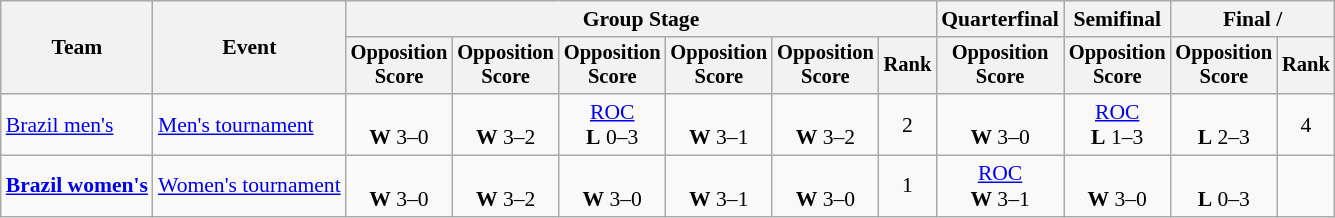<table class=wikitable style=font-size:90%>
<tr>
<th rowspan=2>Team</th>
<th rowspan=2>Event</th>
<th colspan=6>Group Stage</th>
<th>Quarterfinal</th>
<th>Semifinal</th>
<th colspan=2>Final / </th>
</tr>
<tr style=font-size:95%>
<th>Opposition<br>Score</th>
<th>Opposition<br>Score</th>
<th>Opposition<br>Score</th>
<th>Opposition<br>Score</th>
<th>Opposition<br>Score</th>
<th>Rank</th>
<th>Opposition<br>Score</th>
<th>Opposition<br>Score</th>
<th>Opposition<br>Score</th>
<th>Rank</th>
</tr>
<tr align=center>
<td align=left><a href='#'>Brazil men's</a></td>
<td align=left><a href='#'>Men's tournament</a></td>
<td><br><strong>W</strong> 3–0</td>
<td><br><strong>W</strong> 3–2</td>
<td> <a href='#'>ROC</a><br><strong>L</strong> 0–3</td>
<td><br><strong>W</strong> 3–1</td>
<td><br><strong>W</strong> 3–2</td>
<td>2</td>
<td><br><strong>W</strong> 3–0</td>
<td> <a href='#'>ROC</a><br><strong>L</strong> 1–3</td>
<td><br><strong>L</strong> 2–3</td>
<td>4</td>
</tr>
<tr align=center>
<td align=left><strong><a href='#'>Brazil women's</a></strong></td>
<td align=left><a href='#'>Women's tournament</a></td>
<td><br><strong>W</strong> 3–0</td>
<td><br><strong>W</strong> 3–2</td>
<td><br><strong>W</strong> 3–0</td>
<td><br><strong>W</strong> 3–1</td>
<td><br><strong>W</strong> 3–0</td>
<td>1</td>
<td> <a href='#'>ROC</a><br><strong>W</strong> 3–1</td>
<td><br><strong>W</strong> 3–0</td>
<td><br><strong>L</strong> 0–3</td>
<td></td>
</tr>
</table>
